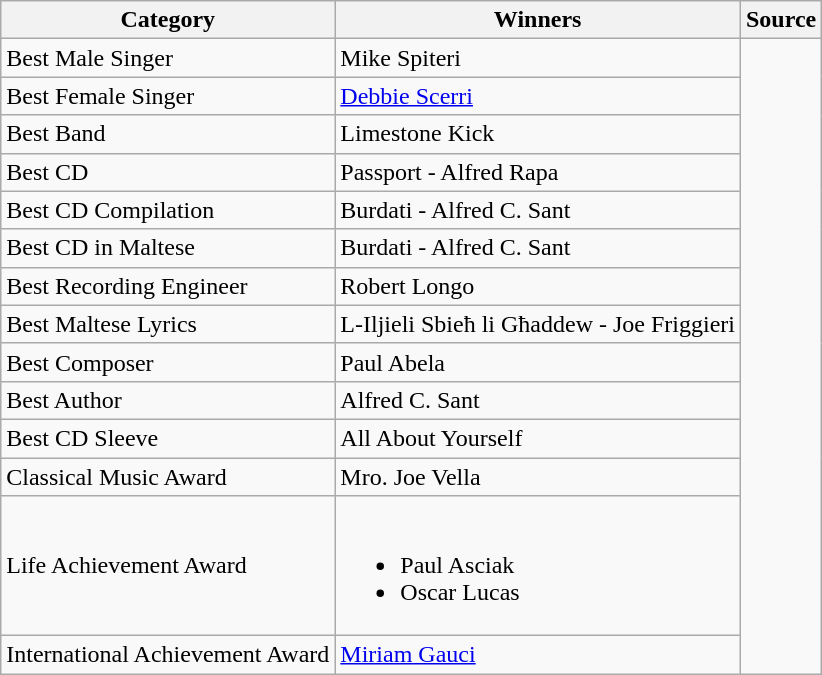<table class="wikitable">
<tr>
<th>Category</th>
<th>Winners</th>
<th>Source</th>
</tr>
<tr>
<td>Best Male Singer</td>
<td>Mike Spiteri</td>
<td rowspan="14"></td>
</tr>
<tr>
<td>Best Female Singer</td>
<td><a href='#'>Debbie Scerri</a></td>
</tr>
<tr>
<td>Best Band</td>
<td>Limestone Kick</td>
</tr>
<tr>
<td>Best CD</td>
<td>Passport - Alfred Rapa</td>
</tr>
<tr>
<td>Best CD Compilation</td>
<td>Burdati - Alfred C. Sant</td>
</tr>
<tr>
<td>Best CD in Maltese</td>
<td>Burdati - Alfred C. Sant</td>
</tr>
<tr>
<td>Best Recording Engineer</td>
<td>Robert Longo</td>
</tr>
<tr>
<td>Best Maltese Lyrics</td>
<td>L-Iljieli Sbieħ li Għaddew - Joe Friggieri</td>
</tr>
<tr>
<td>Best Composer</td>
<td>Paul Abela</td>
</tr>
<tr>
<td>Best Author</td>
<td>Alfred C. Sant</td>
</tr>
<tr>
<td>Best CD Sleeve</td>
<td>All About Yourself</td>
</tr>
<tr>
<td>Classical Music Award</td>
<td>Mro. Joe Vella</td>
</tr>
<tr>
<td>Life Achievement Award</td>
<td><br><ul><li>Paul Asciak</li><li>Oscar Lucas</li></ul></td>
</tr>
<tr>
<td>International Achievement Award</td>
<td><a href='#'>Miriam Gauci</a></td>
</tr>
</table>
